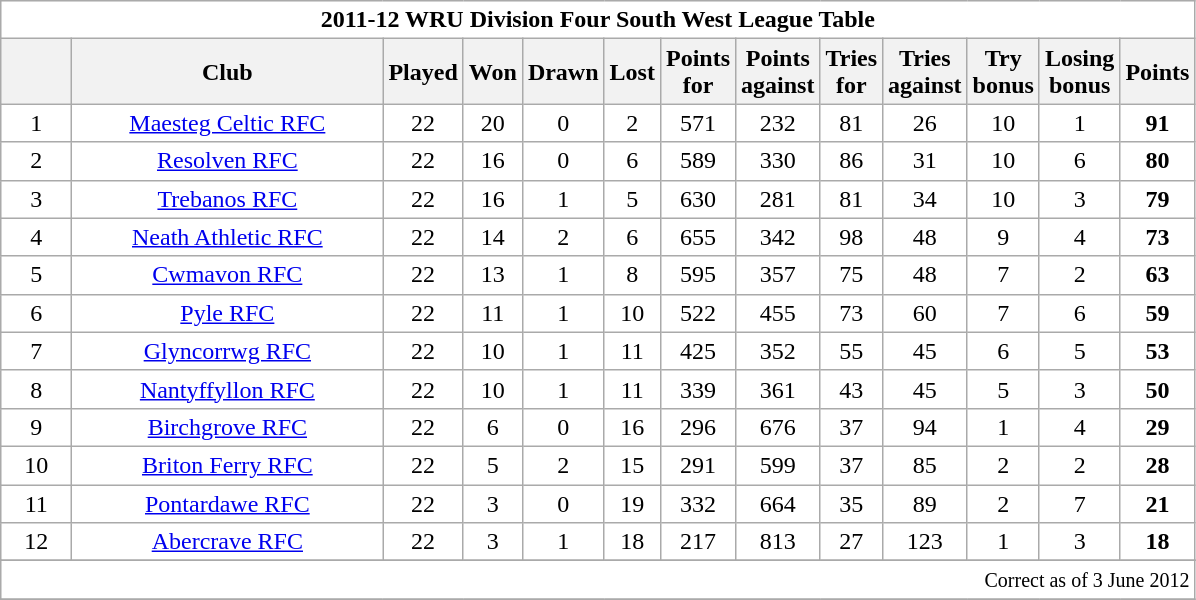<table class="wikitable" style="float:left; margin-right:15px; text-align: center;">
<tr>
<td colspan="13" bgcolor="#FFFFFF" cellpadding="0" cellspacing="0"><strong>2011-12 WRU Division Four South West League Table</strong></td>
</tr>
<tr>
<th bgcolor="#efefef" width="40"></th>
<th bgcolor="#efefef" width="200">Club</th>
<th bgcolor="#efefef" width="20">Played</th>
<th bgcolor="#efefef" width="20">Won</th>
<th bgcolor="#efefef" width="20">Drawn</th>
<th bgcolor="#efefef" width="20">Lost</th>
<th bgcolor="#efefef" width="20">Points for</th>
<th bgcolor="#efefef" width="20">Points against</th>
<th bgcolor="#efefef" width="20">Tries for</th>
<th bgcolor="#efefef" width="20">Tries against</th>
<th bgcolor="#efefef" width="20">Try bonus</th>
<th bgcolor="#efefef" width="20">Losing bonus</th>
<th bgcolor="#efefef" width="20">Points</th>
</tr>
<tr bgcolor=#ffffff align=center>
<td>1</td>
<td><a href='#'>Maesteg Celtic RFC</a></td>
<td>22</td>
<td>20</td>
<td>0</td>
<td>2</td>
<td>571</td>
<td>232</td>
<td>81</td>
<td>26</td>
<td>10</td>
<td>1</td>
<td><strong>91</strong></td>
</tr>
<tr bgcolor=#ffffff align=center>
<td>2</td>
<td><a href='#'>Resolven RFC</a></td>
<td>22</td>
<td>16</td>
<td>0</td>
<td>6</td>
<td>589</td>
<td>330</td>
<td>86</td>
<td>31</td>
<td>10</td>
<td>6</td>
<td><strong>80</strong></td>
</tr>
<tr bgcolor=#ffffff align=center>
<td>3</td>
<td><a href='#'>Trebanos RFC</a></td>
<td>22</td>
<td>16</td>
<td>1</td>
<td>5</td>
<td>630</td>
<td>281</td>
<td>81</td>
<td>34</td>
<td>10</td>
<td>3</td>
<td><strong>79</strong></td>
</tr>
<tr bgcolor=#ffffff align=center>
<td>4</td>
<td><a href='#'>Neath Athletic RFC</a></td>
<td>22</td>
<td>14</td>
<td>2</td>
<td>6</td>
<td>655</td>
<td>342</td>
<td>98</td>
<td>48</td>
<td>9</td>
<td>4</td>
<td><strong>73</strong></td>
</tr>
<tr bgcolor=#ffffff align=center>
<td>5</td>
<td><a href='#'>Cwmavon RFC</a></td>
<td>22</td>
<td>13</td>
<td>1</td>
<td>8</td>
<td>595</td>
<td>357</td>
<td>75</td>
<td>48</td>
<td>7</td>
<td>2</td>
<td><strong>63</strong></td>
</tr>
<tr bgcolor=#ffffff align=center>
<td>6</td>
<td><a href='#'>Pyle RFC</a></td>
<td>22</td>
<td>11</td>
<td>1</td>
<td>10</td>
<td>522</td>
<td>455</td>
<td>73</td>
<td>60</td>
<td>7</td>
<td>6</td>
<td><strong>59</strong></td>
</tr>
<tr bgcolor=#ffffff align=center>
<td>7</td>
<td><a href='#'>Glyncorrwg RFC</a></td>
<td>22</td>
<td>10</td>
<td>1</td>
<td>11</td>
<td>425</td>
<td>352</td>
<td>55</td>
<td>45</td>
<td>6</td>
<td>5</td>
<td><strong>53</strong></td>
</tr>
<tr bgcolor=#ffffff align=center>
<td>8</td>
<td><a href='#'>Nantyffyllon RFC</a></td>
<td>22</td>
<td>10</td>
<td>1</td>
<td>11</td>
<td>339</td>
<td>361</td>
<td>43</td>
<td>45</td>
<td>5</td>
<td>3</td>
<td><strong>50</strong></td>
</tr>
<tr bgcolor=#ffffff align=center>
<td>9</td>
<td><a href='#'>Birchgrove RFC</a></td>
<td>22</td>
<td>6</td>
<td>0</td>
<td>16</td>
<td>296</td>
<td>676</td>
<td>37</td>
<td>94</td>
<td>1</td>
<td>4</td>
<td><strong>29</strong></td>
</tr>
<tr bgcolor=#ffffff align=center>
<td>10</td>
<td><a href='#'>Briton Ferry RFC</a></td>
<td>22</td>
<td>5</td>
<td>2</td>
<td>15</td>
<td>291</td>
<td>599</td>
<td>37</td>
<td>85</td>
<td>2</td>
<td>2</td>
<td><strong>28</strong></td>
</tr>
<tr bgcolor=#ffffff align=center>
<td>11</td>
<td><a href='#'>Pontardawe RFC</a></td>
<td>22</td>
<td>3</td>
<td>0</td>
<td>19</td>
<td>332</td>
<td>664</td>
<td>35</td>
<td>89</td>
<td>2</td>
<td>7</td>
<td><strong>21</strong></td>
</tr>
<tr bgcolor=#ffffff align=center>
<td>12</td>
<td><a href='#'>Abercrave RFC</a></td>
<td>22</td>
<td>3</td>
<td>1</td>
<td>18</td>
<td>217</td>
<td>813</td>
<td>27</td>
<td>123</td>
<td>1</td>
<td>3</td>
<td><strong>18</strong></td>
</tr>
<tr bgcolor=#ffffff align=center>
</tr>
<tr>
<td colspan="13" align="right" bgcolor="#FFFFFF" cellpadding="0" cellspacing="0"><small>Correct as of 3 June 2012</small></td>
</tr>
<tr>
</tr>
</table>
